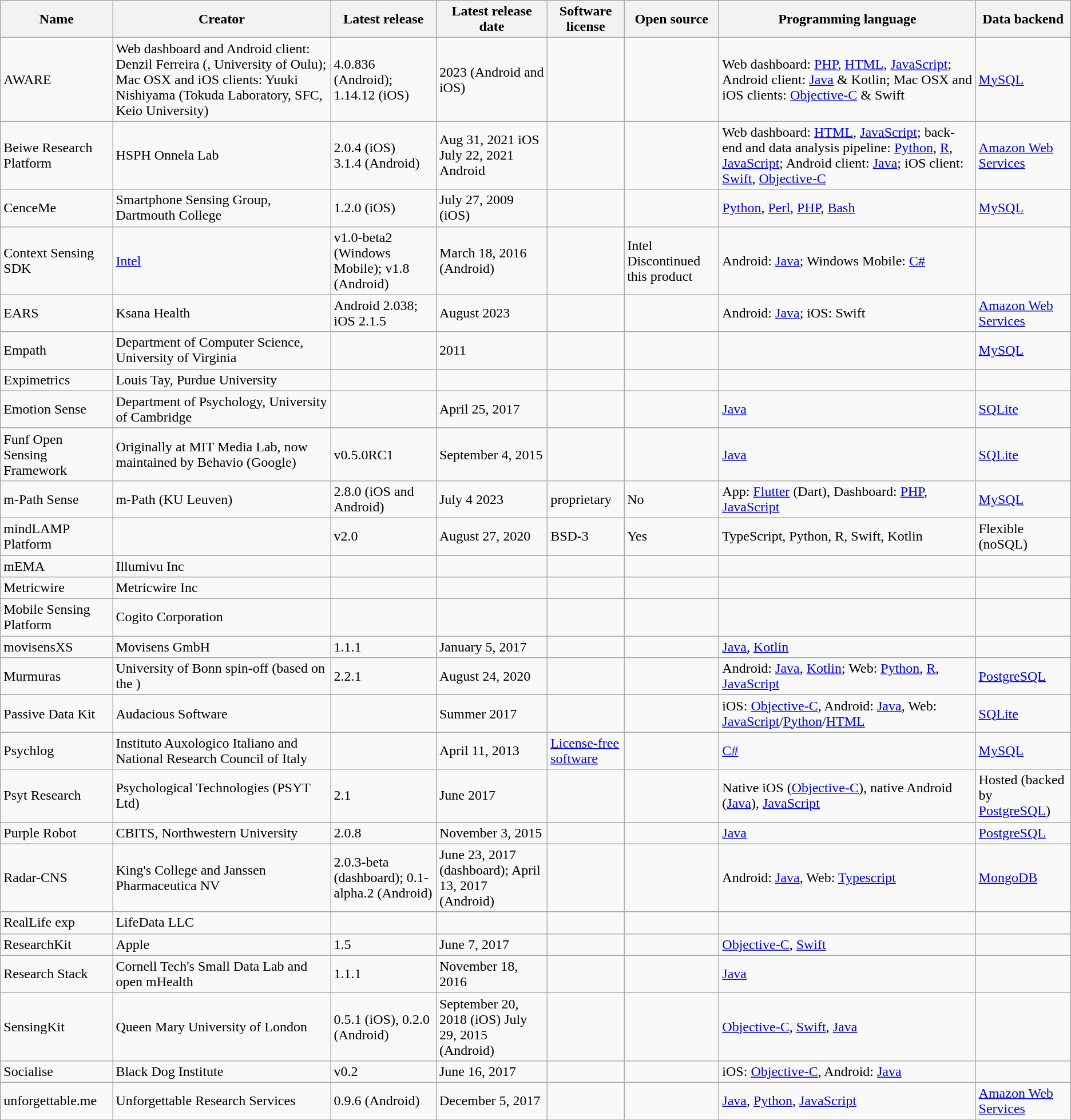<table class="wikitable sortable">
<tr>
<th>Name</th>
<th>Creator</th>
<th>Latest release</th>
<th>Latest release date</th>
<th>Software license</th>
<th>Open source</th>
<th>Programming language</th>
<th>Data backend</th>
</tr>
<tr>
<td>AWARE</td>
<td>Web dashboard and Android client: Denzil Ferreira (, University of Oulu); Mac OSX and iOS clients: Yuuki Nishiyama (Tokuda Laboratory, SFC, Keio University)</td>
<td>4.0.836 (Android); 1.14.12 (iOS)</td>
<td>2023 (Android and iOS)</td>
<td></td>
<td></td>
<td>Web dashboard: <a href='#'>PHP</a>, <a href='#'>HTML</a>, <a href='#'>JavaScript</a>; Android client: <a href='#'>Java</a> & Kotlin; Mac OSX and iOS clients: <a href='#'>Objective-C</a> & Swift</td>
<td><a href='#'>MySQL</a></td>
</tr>
<tr>
<td>Beiwe Research Platform</td>
<td>HSPH Onnela Lab</td>
<td>2.0.4 (iOS)<br>3.1.4 (Android)</td>
<td>Aug 31, 2021 iOS<br>July 22, 2021 Android</td>
<td></td>
<td></td>
<td>Web dashboard: <a href='#'>HTML</a>, <a href='#'>JavaScript</a>; back-end and data analysis pipeline: <a href='#'>Python</a>, <a href='#'>R</a>, <a href='#'>JavaScript</a>; Android client: <a href='#'>Java</a>; iOS client: <a href='#'>Swift</a>, <a href='#'>Objective-C</a></td>
<td><a href='#'>Amazon Web Services</a></td>
</tr>
<tr>
<td>CenceMe</td>
<td>Smartphone Sensing Group, Dartmouth College</td>
<td>1.2.0 (iOS)</td>
<td>July 27, 2009 (iOS)</td>
<td></td>
<td></td>
<td><a href='#'>Python</a>, <a href='#'>Perl</a>, <a href='#'>PHP</a>, <a href='#'>Bash</a></td>
<td><a href='#'>MySQL</a></td>
</tr>
<tr>
<td>Context Sensing SDK</td>
<td><a href='#'>Intel</a></td>
<td>v1.0-beta2 (Windows Mobile); v1.8 (Android)</td>
<td>March 18, 2016 (Android)</td>
<td></td>
<td>Intel Discontinued this product</td>
<td>Android: <a href='#'>Java</a>; Windows Mobile: <a href='#'>C#</a></td>
<td></td>
</tr>
<tr>
<td>EARS</td>
<td>Ksana Health</td>
<td>Android 2.038; iOS 2.1.5</td>
<td>August 2023</td>
<td></td>
<td></td>
<td>Android: <a href='#'>Java</a>; iOS: Swift</td>
<td><a href='#'>Amazon Web Services</a></td>
</tr>
<tr>
<td>Empath</td>
<td>Department of Computer Science, University of Virginia</td>
<td></td>
<td>2011</td>
<td></td>
<td></td>
<td></td>
<td><a href='#'>MySQL</a></td>
</tr>
<tr>
<td>Expimetrics</td>
<td>Louis Tay, Purdue University</td>
<td></td>
<td></td>
<td></td>
<td></td>
<td></td>
<td></td>
</tr>
<tr>
<td>Emotion Sense</td>
<td>Department of Psychology, University of Cambridge</td>
<td></td>
<td>April 25, 2017</td>
<td></td>
<td></td>
<td><a href='#'>Java</a></td>
<td><a href='#'>SQLite</a></td>
</tr>
<tr>
<td>Funf Open Sensing Framework</td>
<td>Originally at MIT Media Lab, now maintained by Behavio (Google)</td>
<td>v0.5.0RC1</td>
<td>September 4, 2015</td>
<td></td>
<td></td>
<td><a href='#'>Java</a></td>
<td><a href='#'>SQLite</a></td>
</tr>
<tr>
<td>m-Path Sense</td>
<td>m-Path (KU Leuven)</td>
<td>2.8.0 (iOS and Android)</td>
<td>July 4 2023</td>
<td>proprietary</td>
<td>No</td>
<td>App: <a href='#'>Flutter</a> (Dart), Dashboard: <a href='#'>PHP</a>, <a href='#'>JavaScript</a></td>
<td><a href='#'>MySQL</a></td>
</tr>
<tr>
<td>mindLAMP Platform</td>
<td></td>
<td>v2.0</td>
<td>August 27, 2020</td>
<td>BSD-3</td>
<td>Yes</td>
<td>TypeScript, Python, R, Swift, Kotlin</td>
<td>Flexible (noSQL)</td>
</tr>
<tr>
<td>mEMA</td>
<td>Illumivu Inc</td>
<td></td>
<td></td>
<td></td>
<td></td>
<td></td>
<td></td>
</tr>
<tr>
<td>Metricwire</td>
<td>Metricwire Inc</td>
<td></td>
<td></td>
<td></td>
<td></td>
<td></td>
<td></td>
</tr>
<tr>
<td>Mobile Sensing Platform</td>
<td>Cogito Corporation</td>
<td></td>
<td></td>
<td></td>
<td></td>
<td></td>
<td></td>
</tr>
<tr>
<td>movisensXS</td>
<td>Movisens GmbH</td>
<td>1.1.1</td>
<td>January 5, 2017</td>
<td></td>
<td></td>
<td><a href='#'>Java</a>, <a href='#'>Kotlin</a></td>
<td></td>
</tr>
<tr>
<td>Murmuras</td>
<td>University of Bonn spin-off  (based on the )</td>
<td>2.2.1</td>
<td>August 24, 2020</td>
<td></td>
<td></td>
<td>Android: <a href='#'>Java</a>, <a href='#'>Kotlin</a>; Web: <a href='#'>Python</a>, <a href='#'>R</a>, <a href='#'>JavaScript</a></td>
<td><a href='#'>PostgreSQL</a></td>
</tr>
<tr>
<td>Passive Data Kit</td>
<td>Audacious Software</td>
<td></td>
<td>Summer 2017</td>
<td></td>
<td></td>
<td>iOS: <a href='#'>Objective-C</a>, Android: <a href='#'>Java</a>, Web: <a href='#'>JavaScript</a>/<a href='#'>Python</a>/<a href='#'>HTML</a></td>
<td><a href='#'>SQLite</a></td>
</tr>
<tr>
<td>Psychlog</td>
<td>Instituto Auxologico Italiano and National Research Council of Italy</td>
<td></td>
<td>April 11, 2013</td>
<td><a href='#'>License-free software</a></td>
<td></td>
<td><a href='#'>C#</a></td>
<td><a href='#'>MySQL</a></td>
</tr>
<tr>
<td>Psyt Research</td>
<td>Psychological Technologies (PSYT Ltd)</td>
<td>2.1</td>
<td>June 2017</td>
<td></td>
<td></td>
<td>Native iOS (<a href='#'>Objective-C</a>), native Android (<a href='#'>Java</a>), <a href='#'>JavaScript</a></td>
<td>Hosted (backed by <a href='#'>PostgreSQL</a>)</td>
</tr>
<tr>
<td>Purple Robot</td>
<td>CBITS, Northwestern University</td>
<td>2.0.8</td>
<td>November 3, 2015</td>
<td></td>
<td></td>
<td><a href='#'>Java</a></td>
<td><a href='#'>PostgreSQL</a></td>
</tr>
<tr>
<td>Radar-CNS</td>
<td>King's College and Janssen Pharmaceutica NV</td>
<td>2.0.3-beta (dashboard); 0.1-alpha.2 (Android)</td>
<td>June 23, 2017 (dashboard); April 13, 2017 (Android)</td>
<td></td>
<td></td>
<td>Android: <a href='#'>Java</a>, Web: <a href='#'>Typescript</a></td>
<td><a href='#'>MongoDB</a></td>
</tr>
<tr>
<td>RealLife exp</td>
<td>LifeData LLC</td>
<td></td>
<td></td>
<td></td>
<td></td>
<td></td>
<td></td>
</tr>
<tr>
<td>ResearchKit</td>
<td>Apple</td>
<td>1.5</td>
<td>June 7, 2017</td>
<td></td>
<td></td>
<td><a href='#'>Objective-C</a>, <a href='#'>Swift</a></td>
<td></td>
</tr>
<tr>
<td>Research Stack</td>
<td>Cornell Tech's Small Data Lab and open mHealth</td>
<td>1.1.1</td>
<td>November 18, 2016</td>
<td></td>
<td></td>
<td><a href='#'>Java</a></td>
<td></td>
</tr>
<tr>
<td>SensingKit</td>
<td>Queen Mary University of London</td>
<td>0.5.1 (iOS), 0.2.0 (Android)</td>
<td>September 20, 2018 (iOS) July 29, 2015 (Android)</td>
<td></td>
<td></td>
<td><a href='#'>Objective-C</a>, <a href='#'>Swift</a>, <a href='#'>Java</a></td>
<td></td>
</tr>
<tr>
<td>Socialise</td>
<td>Black Dog Institute</td>
<td>v0.2</td>
<td>June 16, 2017</td>
<td></td>
<td></td>
<td>iOS: <a href='#'>Objective-C</a>, Android: <a href='#'>Java</a></td>
<td></td>
</tr>
<tr>
<td>unforgettable.me</td>
<td>Unforgettable Research Services</td>
<td>0.9.6 (Android)</td>
<td>December 5, 2017</td>
<td></td>
<td></td>
<td><a href='#'>Java</a>, <a href='#'>Python</a>, <a href='#'>JavaScript</a></td>
<td><a href='#'>Amazon Web Services</a></td>
</tr>
<tr>
</tr>
</table>
